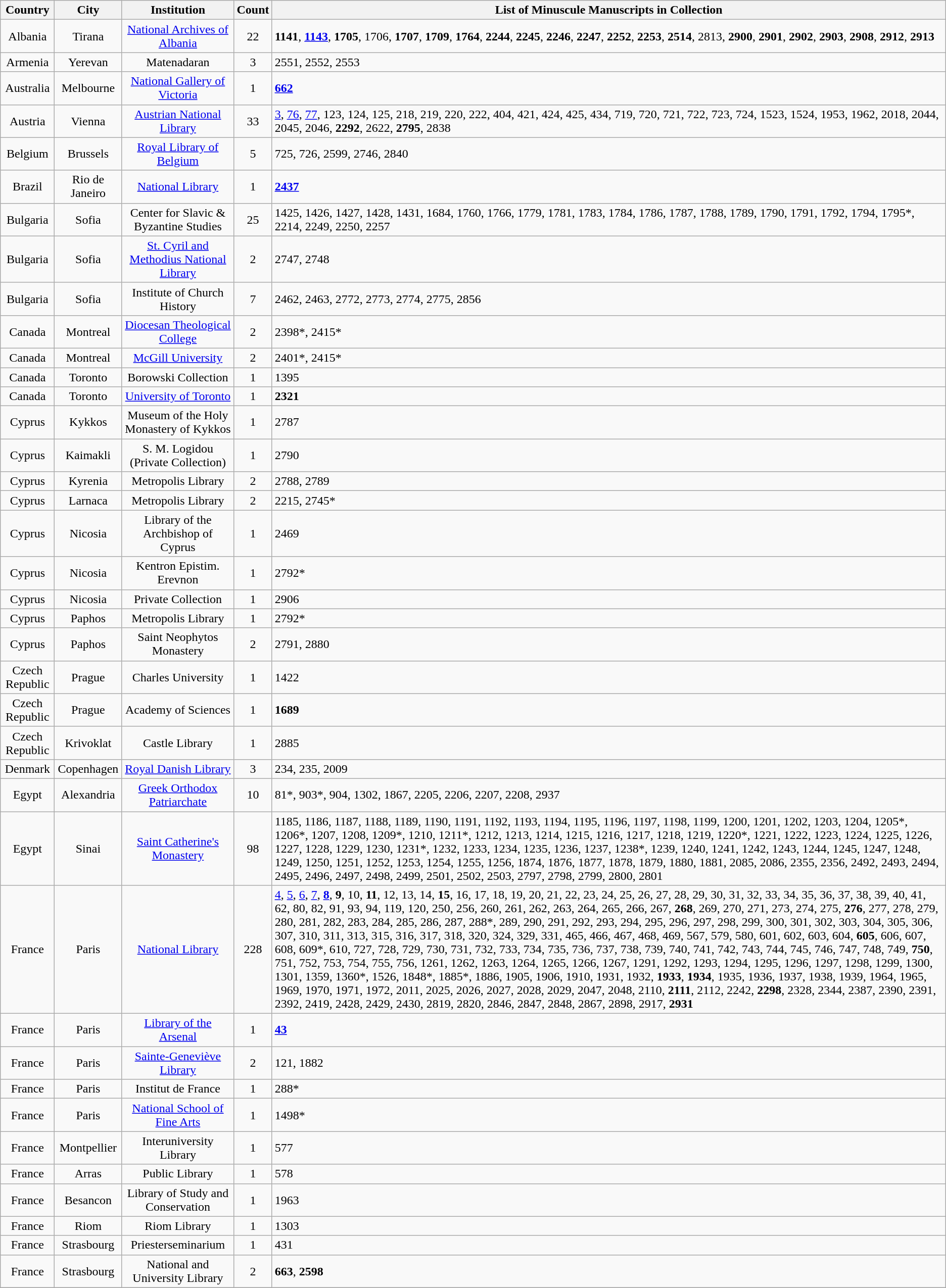<table class="wikitable sortable" style="text-align:center">
<tr>
<th>Country</th>
<th>City</th>
<th>Institution</th>
<th>Count</th>
<th>List of Minuscule Manuscripts in Collection</th>
</tr>
<tr>
<td>Albania</td>
<td>Tirana</td>
<td><a href='#'>National Archives of Albania</a></td>
<td>22</td>
<td align=left><strong>1141</strong>, <a href='#'><strong>1143</strong></a>, <strong>1705</strong>, 1706, <strong>1707</strong>, <strong>1709</strong>, <strong>1764</strong>, <strong>2244</strong>, <strong>2245</strong>, <strong>2246</strong>, <strong>2247</strong>, <strong>2252</strong>, <strong>2253</strong>, <strong>2514</strong>, 2813, <strong>2900</strong>, <strong>2901</strong>, <strong>2902</strong>, <strong>2903</strong>, <strong>2908</strong>, <strong>2912</strong>, <strong>2913</strong></td>
</tr>
<tr>
<td>Armenia</td>
<td>Yerevan</td>
<td>Matenadaran</td>
<td>3</td>
<td align=left>2551, 2552, 2553</td>
</tr>
<tr>
<td>Australia</td>
<td>Melbourne</td>
<td><a href='#'>National Gallery of Victoria</a></td>
<td>1</td>
<td align=left><a href='#'><strong>662</strong></a></td>
</tr>
<tr>
<td>Austria</td>
<td>Vienna</td>
<td><a href='#'>Austrian National Library</a></td>
<td>33</td>
<td align=left><a href='#'>3</a>, <a href='#'>76</a>, <a href='#'>77</a>, 123, 124, 125, 218, 219, 220, 222, 404, 421, 424, 425, 434, 719, 720, 721, 722, 723, 724, 1523, 1524, 1953, 1962, 2018, 2044, 2045, 2046, <strong>2292</strong>, 2622, <strong>2795</strong>, 2838</td>
</tr>
<tr>
<td>Belgium</td>
<td>Brussels</td>
<td><a href='#'>Royal Library of Belgium</a></td>
<td>5</td>
<td align=left>725, 726, 2599, 2746, 2840</td>
</tr>
<tr>
<td>Brazil</td>
<td>Rio de Janeiro</td>
<td><a href='#'>National Library</a></td>
<td>1</td>
<td align=left><a href='#'><strong>2437</strong></a></td>
</tr>
<tr>
<td>Bulgaria</td>
<td>Sofia</td>
<td>Center for Slavic & Byzantine Studies</td>
<td>25</td>
<td align=left>1425, 1426, 1427, 1428, 1431, 1684, 1760, 1766, 1779, 1781, 1783, 1784, 1786, 1787, 1788, 1789, 1790, 1791, 1792, 1794, 1795*, 2214, 2249, 2250, 2257</td>
</tr>
<tr>
<td>Bulgaria</td>
<td>Sofia</td>
<td><a href='#'>St. Cyril and Methodius National Library</a></td>
<td>2</td>
<td align=left>2747, 2748</td>
</tr>
<tr>
<td>Bulgaria</td>
<td>Sofia</td>
<td>Institute of Church History</td>
<td>7</td>
<td align=left>2462, 2463, 2772, 2773, 2774, 2775, 2856</td>
</tr>
<tr>
<td>Canada</td>
<td>Montreal</td>
<td><a href='#'>Diocesan Theological College</a></td>
<td>2</td>
<td align=left>2398*, 2415*</td>
</tr>
<tr>
<td>Canada</td>
<td>Montreal</td>
<td><a href='#'>McGill University</a></td>
<td>2</td>
<td align=left>2401*, 2415*</td>
</tr>
<tr>
<td>Canada</td>
<td>Toronto</td>
<td>Borowski Collection</td>
<td>1</td>
<td align=left>1395</td>
</tr>
<tr>
<td>Canada</td>
<td>Toronto</td>
<td><a href='#'>University of Toronto</a></td>
<td>1</td>
<td align=left><strong>2321</strong></td>
</tr>
<tr>
<td>Cyprus</td>
<td>Kykkos</td>
<td>Museum of the Holy Monastery of Kykkos</td>
<td>1</td>
<td align=left>2787</td>
</tr>
<tr>
<td>Cyprus</td>
<td>Kaimakli</td>
<td>S. M. Logidou (Private Collection)</td>
<td>1</td>
<td align=left>2790</td>
</tr>
<tr>
<td>Cyprus</td>
<td>Kyrenia</td>
<td>Metropolis Library</td>
<td>2</td>
<td align=left>2788, 2789</td>
</tr>
<tr>
<td>Cyprus</td>
<td>Larnaca</td>
<td>Metropolis Library</td>
<td>2</td>
<td align=left>2215, 2745*</td>
</tr>
<tr>
<td>Cyprus</td>
<td>Nicosia</td>
<td>Library of the Archbishop of Cyprus</td>
<td>1</td>
<td align=left>2469</td>
</tr>
<tr>
<td>Cyprus</td>
<td>Nicosia</td>
<td>Kentron Epistim. Erevnon</td>
<td>1</td>
<td align=left>2792*</td>
</tr>
<tr>
<td>Cyprus</td>
<td>Nicosia</td>
<td>Private Collection</td>
<td>1</td>
<td align=left>2906</td>
</tr>
<tr>
<td>Cyprus</td>
<td>Paphos</td>
<td>Metropolis Library</td>
<td>1</td>
<td align=left>2792*</td>
</tr>
<tr>
<td>Cyprus</td>
<td>Paphos</td>
<td>Saint Neophytos Monastery</td>
<td>2</td>
<td align=left>2791, 2880</td>
</tr>
<tr>
<td>Czech Republic</td>
<td>Prague</td>
<td>Charles University</td>
<td>1</td>
<td align=left>1422</td>
</tr>
<tr>
<td>Czech Republic</td>
<td>Prague</td>
<td>Academy of Sciences</td>
<td>1</td>
<td align=left><strong>1689</strong></td>
</tr>
<tr>
<td>Czech Republic</td>
<td>Krivoklat</td>
<td>Castle Library</td>
<td>1</td>
<td align=left>2885</td>
</tr>
<tr>
<td>Denmark</td>
<td>Copenhagen</td>
<td><a href='#'>Royal Danish Library</a></td>
<td>3</td>
<td align=left>234, 235, 2009</td>
</tr>
<tr>
<td>Egypt</td>
<td>Alexandria</td>
<td><a href='#'>Greek Orthodox Patriarchate</a></td>
<td>10</td>
<td align=left>81*, 903*, 904, 1302, 1867, 2205, 2206, 2207, 2208, 2937</td>
</tr>
<tr>
<td>Egypt</td>
<td>Sinai</td>
<td><a href='#'>Saint Catherine's Monastery</a></td>
<td>98</td>
<td align=left>1185, 1186, 1187, 1188, 1189, 1190, 1191, 1192, 1193, 1194, 1195, 1196, 1197, 1198, 1199, 1200, 1201, 1202, 1203, 1204, 1205*, 1206*, 1207, 1208, 1209*, 1210, 1211*, 1212, 1213, 1214, 1215, 1216, 1217, 1218, 1219, 1220*, 1221, 1222, 1223, 1224, 1225, 1226, 1227, 1228, 1229, 1230, 1231*, 1232, 1233, 1234, 1235, 1236, 1237, 1238*, 1239, 1240, 1241, 1242, 1243, 1244, 1245, 1247, 1248, 1249, 1250, 1251, 1252, 1253, 1254, 1255, 1256, 1874, 1876, 1877, 1878, 1879, 1880, 1881, 2085, 2086, 2355, 2356, 2492, 2493, 2494, 2495, 2496, 2497, 2498, 2499, 2501, 2502, 2503, 2797, 2798, 2799, 2800, 2801</td>
</tr>
<tr>
<td>France</td>
<td>Paris</td>
<td><a href='#'>National Library</a></td>
<td>228</td>
<td align=left><a href='#'>4</a>, <a href='#'>5</a>, <a href='#'>6</a>, <a href='#'>7</a>, <a href='#'><strong>8</strong></a>, <strong>9</strong>, 10, <strong>11</strong>, 12, 13, 14, <strong>15</strong>, 16, 17, 18, 19, 20, 21, 22, 23, 24, 25, 26, 27, 28, 29, 30, 31, 32, 33, 34, 35, 36, 37, 38, 39, 40, 41, 62, 80, 82, 91, 93, 94, 119, 120, 250, 256, 260, 261, 262, 263, 264, 265, 266, 267, <strong>268</strong>, 269, 270, 271, 273, 274, 275, <strong>276</strong>, 277, 278, 279, 280, 281, 282, 283, 284, 285, 286, 287, 288*, 289, 290, 291, 292, 293, 294, 295, 296, 297, 298, 299, 300, 301, 302, 303, 304, 305, 306, 307, 310, 311, 313, 315, 316, 317, 318, 320, 324, 329, 331, 465, 466, 467, 468, 469, 567, 579, 580, 601, 602, 603, 604, <strong>605</strong>, 606, 607, 608, 609*, 610, 727, 728, 729, 730, 731, 732, 733, 734, 735, 736, 737, 738, 739, 740, 741, 742, 743, 744, 745, 746, 747, 748, 749, <strong>750</strong>, 751, 752, 753, 754, 755, 756, 1261, 1262, 1263, 1264, 1265, 1266, 1267, 1291, 1292, 1293, 1294, 1295, 1296, 1297, 1298, 1299, 1300, 1301, 1359, 1360*, 1526, 1848*, 1885*, 1886, 1905, 1906, 1910, 1931, 1932, <strong>1933</strong>, <strong>1934</strong>, 1935, 1936, 1937, 1938, 1939, 1964, 1965, 1969, 1970, 1971, 1972, 2011, 2025, 2026, 2027, 2028, 2029, 2047, 2048, 2110, <strong>2111</strong>, 2112, 2242, <strong>2298</strong>, 2328, 2344, 2387, 2390, 2391, 2392, 2419, 2428, 2429, 2430, 2819, 2820, 2846, 2847, 2848, 2867, 2898, 2917, <strong>2931</strong></td>
</tr>
<tr>
<td>France</td>
<td>Paris</td>
<td><a href='#'>Library of the Arsenal</a></td>
<td>1</td>
<td align=left><a href='#'><strong>43</strong></a></td>
</tr>
<tr>
<td>France</td>
<td>Paris</td>
<td><a href='#'>Sainte-Geneviève Library</a></td>
<td>2</td>
<td align=left>121, 1882</td>
</tr>
<tr>
<td>France</td>
<td>Paris</td>
<td>Institut de France</td>
<td>1</td>
<td align=left>288*</td>
</tr>
<tr>
<td>France</td>
<td>Paris</td>
<td><a href='#'>National School of Fine Arts</a></td>
<td>1</td>
<td align=left>1498*</td>
</tr>
<tr>
<td>France</td>
<td>Montpellier</td>
<td>Interuniversity Library</td>
<td>1</td>
<td align=left>577</td>
</tr>
<tr>
<td>France</td>
<td>Arras</td>
<td>Public Library</td>
<td>1</td>
<td align=left>578</td>
</tr>
<tr>
<td>France</td>
<td>Besancon</td>
<td>Library of Study and Conservation</td>
<td>1</td>
<td align=left>1963</td>
</tr>
<tr>
<td>France</td>
<td>Riom</td>
<td>Riom Library</td>
<td>1</td>
<td align=left>1303</td>
</tr>
<tr>
<td>France</td>
<td>Strasbourg</td>
<td>Priesterseminarium</td>
<td>1</td>
<td align=left>431</td>
</tr>
<tr>
<td>France</td>
<td>Strasbourg</td>
<td>National and University Library</td>
<td>2</td>
<td align=left><strong>663</strong>, <strong>2598</strong></td>
</tr>
<tr>
</tr>
</table>
